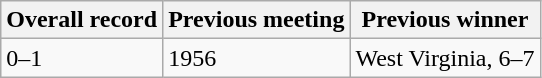<table class="wikitable">
<tr>
<th>Overall record</th>
<th>Previous meeting</th>
<th>Previous winner</th>
</tr>
<tr>
<td>0–1</td>
<td>1956</td>
<td>West Virginia, 6–7</td>
</tr>
</table>
